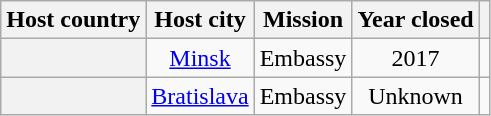<table class="wikitable plainrowheaders" style="text-align:center;">
<tr>
<th scope="col">Host country</th>
<th scope="col">Host city</th>
<th scope="col">Mission</th>
<th scope="col">Year closed</th>
<th scope="col"></th>
</tr>
<tr>
<th scope="row"></th>
<td><a href='#'>Minsk</a></td>
<td>Embassy</td>
<td>2017</td>
<td></td>
</tr>
<tr>
<th scope="row"></th>
<td><a href='#'>Bratislava</a></td>
<td>Embassy</td>
<td>Unknown</td>
<td></td>
</tr>
</table>
